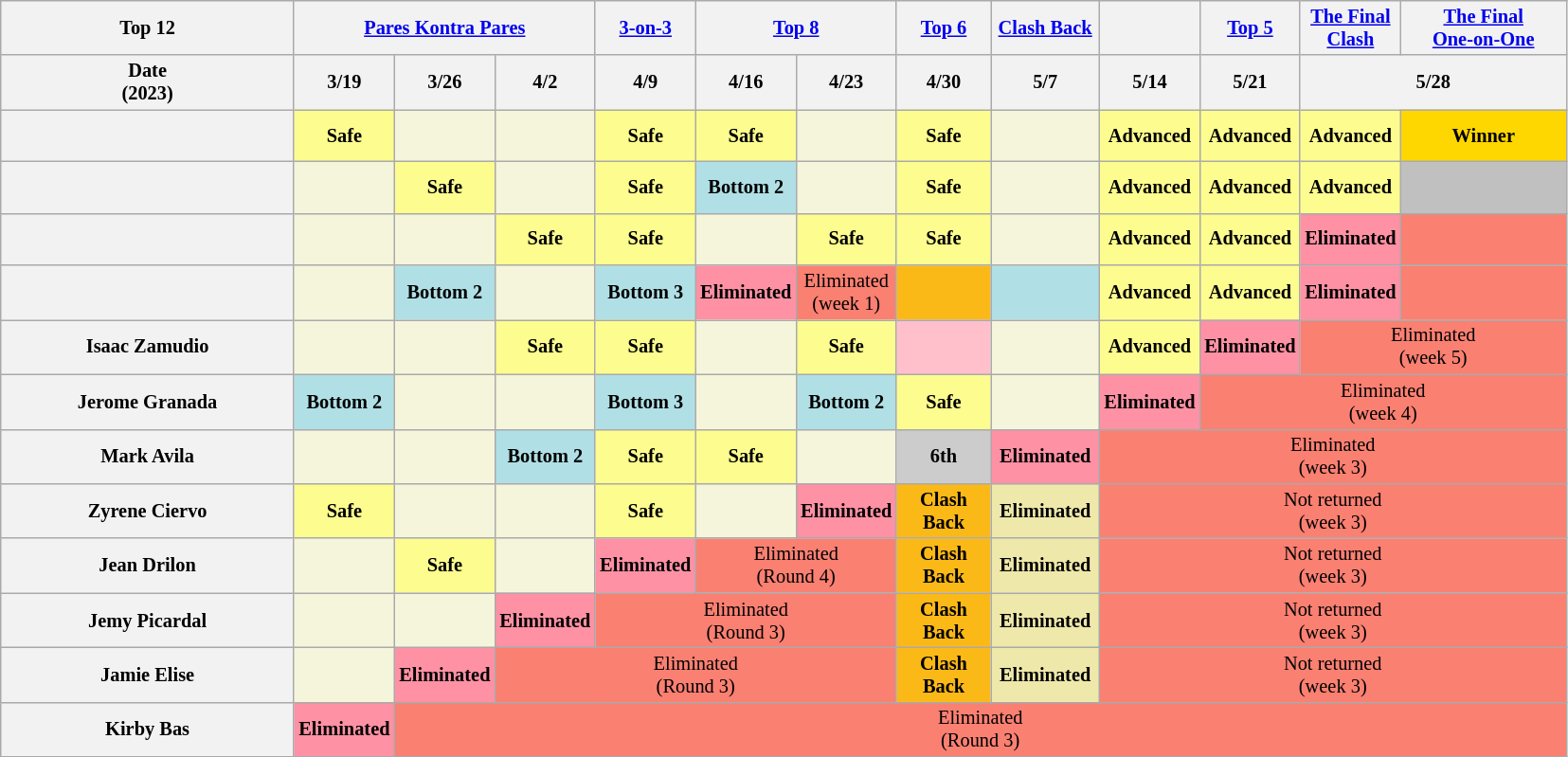<table class="wikitable" style="text-align:center; font-size:85%; line-height:16px">
<tr>
<th width=200px>Top 12</th>
<th colspan=3 width=10px><a href='#'>Pares Kontra Pares</a></th>
<th width=10px><a href='#'>3-on-3</a></th>
<th colspan=2 width=10px><a href='#'>Top 8</a></th>
<th width=60px><a href='#'>Top 6</a></th>
<th width=70px><a href='#'>Clash Back</a></th>
<th width=10px></th>
<th width=10px><a href='#'>Top 5</a></th>
<th width=10px><a href='#'>The Final<br>Clash</a></th>
<th width=110px><a href='#'>The Final<br>One-on-One</a></th>
</tr>
<tr>
<th width=10px>Date<br>(2023)</th>
<th width=3px>3/19</th>
<th width=3px>3/26</th>
<th width=3px>4/2</th>
<th width=10px>4/9</th>
<th width=10px>4/16</th>
<th width=10px>4/23</th>
<th width=10px>4/30</th>
<th width=10px>5/7</th>
<th width=10px>5/14</th>
<th width=10px>5/21</th>
<th colspan=2 width=10px>5/28</th>
</tr>
<tr>
<th></th>
<td style="background:#fdfc8f;"><strong>Safe</strong></td>
<td style="background:#F5F5DC;"></td>
<td style="background:#F5F5DC;"></td>
<td style="background:#fdfc8f;"><strong>Safe</strong></td>
<td style="background:#fdfc8f;"><strong>Safe</strong></td>
<td style="background:#F5F5DC;"></td>
<td style="background:#fdfc8f;"><strong>Safe</strong></td>
<td style="background:#F5F5DC;"></td>
<td style="background:#fdfc8f;"><strong>Advanced</strong></td>
<td style="background:#fdfc8f;"><strong>Advanced</strong></td>
<td style="background:#fdfc8f;"><strong>Advanced</strong></td>
<td style="background:gold;" height=30px><strong>Winner</strong></td>
</tr>
<tr>
<th></th>
<td style="background:#F5F5DC;"></td>
<td style="background:#fdfc8f;"><strong>Safe</strong></td>
<td style="background:#F5F5DC;"></td>
<td style="background:#fdfc8f;"><strong>Safe</strong></td>
<td style="background:#b0e0e6;"><strong>Bottom 2</strong></td>
<td style="background:#F5F5DC;"></td>
<td style="background:#fdfc8f;"><strong>Safe</strong></td>
<td style="background:#F5F5DC;"></td>
<td style="background:#fdfc8f;"><strong>Advanced</strong></td>
<td style="background:#fdfc8f;"><strong>Advanced</strong></td>
<td style="background:#fdfc8f;"><strong>Advanced</strong></td>
<td style="background:silver;" height=30px></td>
</tr>
<tr>
<th></th>
<td style="background:#F5F5DC;"></td>
<td style="background:#F5F5DC;"></td>
<td style="background:#fdfc8f;"><strong>Safe</strong></td>
<td style="background:#fdfc8f;"><strong>Safe</strong></td>
<td style="background:#F5F5DC;"></td>
<td style="background:#fdfc8f;"><strong>Safe</strong></td>
<td style="background:#fdfc8f;"><strong>Safe</strong></td>
<td style="background:#F5F5DC;"></td>
<td style="background:#fdfc8f;"><strong>Advanced</strong></td>
<td style="background:#fdfc8f;"><strong>Advanced</strong></td>
<td style="background:#FF91A4;"><strong>Eliminated</strong></td>
<td style="background:salmon;" height=30px></td>
</tr>
<tr>
<th></th>
<td style="background:#F5F5DC;"></td>
<td style="background:#b0e0e6;"><strong>Bottom 2</strong></td>
<td style="background:#F5F5DC;"></td>
<td style="background:#b0e0e6;"><strong>Bottom 3</strong></td>
<td style="background:#FF91A4;"><strong>Eliminated</strong></td>
<td style="background:salmon;">Eliminated<br>(week 1)</td>
<td style="background:#FBB917"></td>
<td style="background:#b0e0e6;"></td>
<td style="background:#fdfc8f;"><strong>Advanced</strong></td>
<td style="background:#fdfc8f;"><strong>Advanced</strong></td>
<td style="background:#FF91A4;"><strong>Eliminated</strong></td>
<td style="background:salmon;" height=30px></td>
</tr>
<tr>
<th>Isaac Zamudio</th>
<td style="background:#F5F5DC;"></td>
<td style="background:#F5F5DC;"></td>
<td style="background:#fdfc8f;"><strong>Safe</strong></td>
<td style="background:#fdfc8f;"><strong>Safe</strong></td>
<td style="background:#F5F5DC;"></td>
<td style="background:#fdfc8f;"><strong>Safe</strong></td>
<td style="background:pink;"></td>
<td style="background:#F5F5DC;"></td>
<td style="background:#fdfc8f;"><strong>Advanced</strong></td>
<td style="background:#FF91A4;"><strong>Eliminated</strong></td>
<td colspan="2" style="background:salmon;">Eliminated<br>(week 5)</td>
</tr>
<tr>
<th>Jerome Granada</th>
<td style="background:#b0e0e6;"><strong>Bottom 2</strong></td>
<td style="background:#F5F5DC;"></td>
<td style="background:#F5F5DC;"></td>
<td style="background:#b0e0e6;"><strong>Bottom 3</strong></td>
<td style="background:#F5F5DC;"></td>
<td style="background:#b0e0e6;"><strong>Bottom 2</strong></td>
<td style="background:#fdfc8f;"><strong>Safe</strong></td>
<td style="background:#F5F5DC;"></td>
<td style="background:#FF91A4;"><strong>Eliminated</strong></td>
<td colspan="3" style="background:salmon;">Eliminated<br>(week 4)</td>
</tr>
<tr>
<th>Mark Avila</th>
<td style="background:#F5F5DC;"></td>
<td style="background:#F5F5DC;"></td>
<td style="background:#b0e0e6;"><strong>Bottom 2</strong></td>
<td style="background:#fdfc8f;"><strong>Safe</strong></td>
<td style="background:#fdfc8f;"><strong>Safe</strong></td>
<td style="background:#F5F5DC;"></td>
<td style="background:#ccc;"><strong>6th</strong></td>
<td style="background:#FF91A4;"><strong>Eliminated</strong></td>
<td colspan="4" style="background:salmon;">Eliminated<br>(week 3)</td>
</tr>
<tr>
<th>Zyrene Ciervo</th>
<td style="background:#fdfc8f;"><strong>Safe</strong></td>
<td style="background:#F5F5DC;"></td>
<td style="background:#F5F5DC;"></td>
<td style="background:#fdfc8f;"><strong>Safe</strong></td>
<td style="background:#F5F5DC;"></td>
<td style="background:#FF91A4;"><strong>Eliminated</strong></td>
<td style="background:#FBB917"><strong>Clash Back</strong></td>
<td style="background:#EEE8AA;"><strong>Eliminated</strong></td>
<td colspan="4" style="background:salmon;">Not returned<br>(week 3)</td>
</tr>
<tr>
<th>Jean Drilon</th>
<td style="background:#F5F5DC;"></td>
<td style="background:#fdfc8f;"><strong>Safe</strong></td>
<td style="background:#F5F5DC;"></td>
<td style="background:#FF91A4;"><strong>Eliminated</strong></td>
<td colspan="2" style="background:salmon;">Eliminated<br>(Round 4)</td>
<td style="background:#FBB917"><strong>Clash Back</strong></td>
<td style="background:#EEE8AA;"><strong>Eliminated</strong></td>
<td colspan="4" style="background:salmon;">Not returned<br>(week 3)</td>
</tr>
<tr>
<th>Jemy Picardal</th>
<td style="background:#F5F5DC;"></td>
<td style="background:#F5F5DC;"></td>
<td style="background:#FF91A4;"><strong>Eliminated</strong></td>
<td colspan="3" style="background:salmon;">Eliminated<br>(Round 3)</td>
<td style="background:#FBB917"><strong>Clash Back</strong></td>
<td style="background:#EEE8AA;"><strong>Eliminated</strong></td>
<td colspan="4" style="background:salmon;">Not returned<br>(week 3)</td>
</tr>
<tr>
<th>Jamie Elise</th>
<td style="background:#F5F5DC;"></td>
<td style="background:#FF91A4;"><strong>Eliminated</strong></td>
<td colspan="4" style="background:salmon;">Eliminated<br>(Round 3)</td>
<td style="background:#FBB917"><strong>Clash Back</strong></td>
<td style="background:#EEE8AA;"><strong>Eliminated</strong></td>
<td colspan="4" style="background:salmon;">Not returned<br>(week 3)</td>
</tr>
<tr>
<th>Kirby Bas</th>
<td style="background:#FF91A4;"><strong>Eliminated</strong></td>
<td colspan="11" style="background:salmon;">Eliminated<br>(Round 3)</td>
</tr>
</table>
